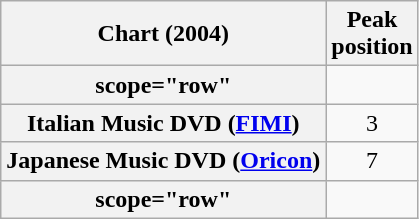<table class="wikitable sortable plainrowheaders" style="text-align:center;">
<tr>
<th scope="col">Chart (2004)</th>
<th scope="col">Peak<br>position</th>
</tr>
<tr>
<th>scope="row"</th>
</tr>
<tr>
<th scope="row">Italian Music DVD (<a href='#'>FIMI</a>)</th>
<td>3</td>
</tr>
<tr>
<th scope="row">Japanese Music DVD (<a href='#'>Oricon</a>)</th>
<td>7</td>
</tr>
<tr>
<th>scope="row"</th>
</tr>
</table>
